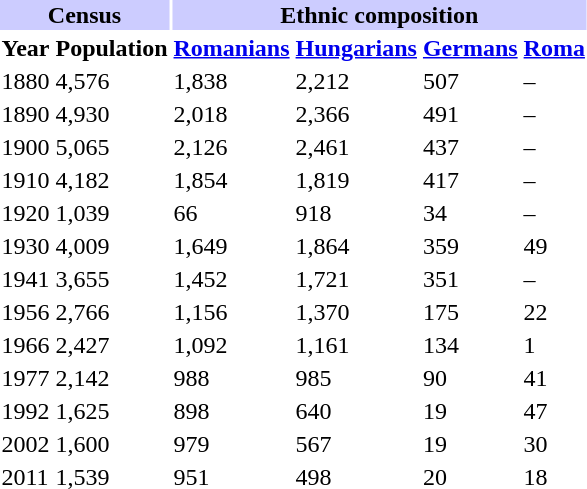<table class="toccolours">
<tr>
<th align="center" colspan="2" style="background:#ccccff;">Census</th>
<th align="center" colspan="4" style="background:#ccccff;">Ethnic composition</th>
</tr>
<tr>
<th>Year</th>
<th>Population</th>
<th><a href='#'>Romanians</a></th>
<th><a href='#'>Hungarians</a></th>
<th><a href='#'>Germans</a></th>
<th><a href='#'>Roma</a></th>
</tr>
<tr>
<td>1880</td>
<td>4,576</td>
<td>1,838</td>
<td>2,212</td>
<td>507</td>
<td>–</td>
</tr>
<tr>
<td>1890</td>
<td>4,930</td>
<td>2,018</td>
<td>2,366</td>
<td>491</td>
<td>–</td>
</tr>
<tr>
<td>1900</td>
<td>5,065</td>
<td>2,126</td>
<td>2,461</td>
<td>437</td>
<td>–</td>
</tr>
<tr>
<td>1910</td>
<td>4,182</td>
<td>1,854</td>
<td>1,819</td>
<td>417</td>
<td>–</td>
</tr>
<tr>
<td>1920</td>
<td>1,039</td>
<td>66</td>
<td>918</td>
<td>34</td>
<td>–</td>
</tr>
<tr>
<td>1930</td>
<td>4,009</td>
<td>1,649</td>
<td>1,864</td>
<td>359</td>
<td>49</td>
</tr>
<tr>
<td>1941</td>
<td>3,655</td>
<td>1,452</td>
<td>1,721</td>
<td>351</td>
<td>–</td>
</tr>
<tr>
<td>1956</td>
<td>2,766</td>
<td>1,156</td>
<td>1,370</td>
<td>175</td>
<td>22</td>
</tr>
<tr>
<td>1966</td>
<td>2,427</td>
<td>1,092</td>
<td>1,161</td>
<td>134</td>
<td>1</td>
</tr>
<tr>
<td>1977</td>
<td>2,142</td>
<td>988</td>
<td>985</td>
<td>90</td>
<td>41</td>
</tr>
<tr>
<td>1992</td>
<td>1,625</td>
<td>898</td>
<td>640</td>
<td>19</td>
<td>47</td>
</tr>
<tr>
<td>2002</td>
<td>1,600</td>
<td>979</td>
<td>567</td>
<td>19</td>
<td>30</td>
</tr>
<tr>
<td>2011</td>
<td>1,539</td>
<td>951</td>
<td>498</td>
<td>20</td>
<td>18</td>
</tr>
</table>
